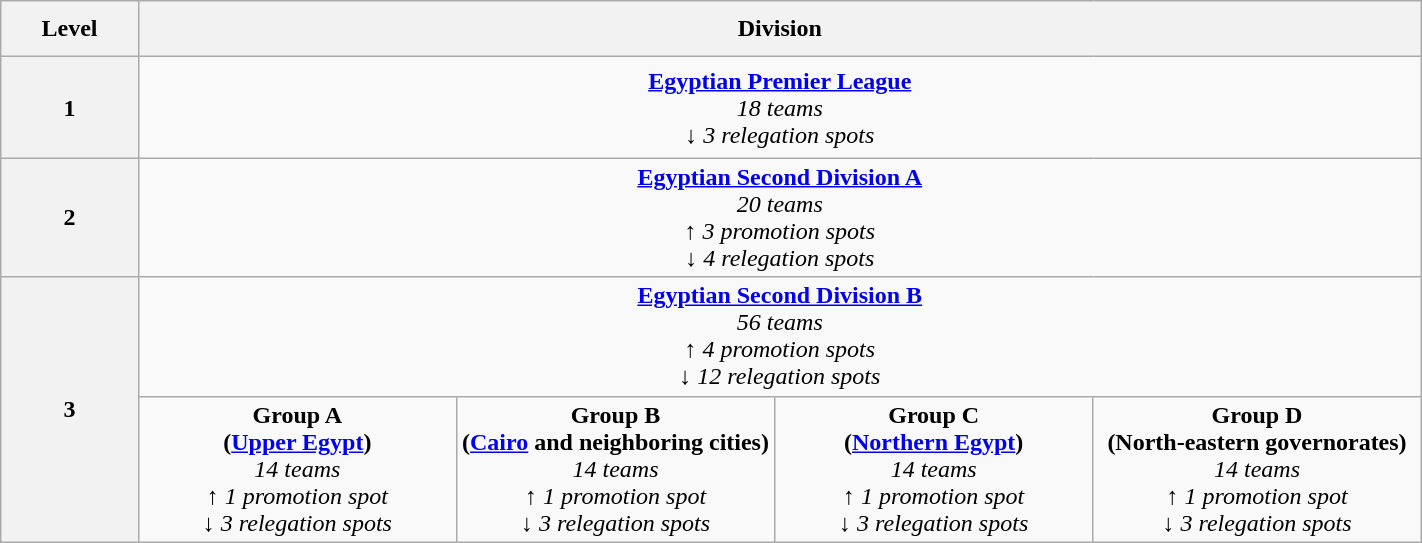<table class="wikitable" style="text-align:center" width="75%">
<tr>
<th colspan="1" height="30" width="4%">Level</th>
<th colspan="4" width="75%">Division</th>
</tr>
<tr>
<th colspan="1" width="4%" height="60">1</th>
<td colspan="4" width="75%"><strong><a href='#'>Egyptian Premier League</a></strong><br><em>18 teams<br>↓ 3 relegation spots</em></td>
</tr>
<tr>
<th colspan="1" width="4%" height="60">2</th>
<td colspan="4" width="75%"><strong><a href='#'>Egyptian Second Division A</a></strong><br><em>20 teams<br>↑ 3 promotion spots<br>↓ 4 relegation spots</em></td>
</tr>
<tr>
<th colspan="1" rowspan="2" height="60">3</th>
<td colspan="4" width="75%"><strong><a href='#'>Egyptian Second Division B</a></strong><br><em>56 teams<br>↑ 4 promotion spots<br>↓ 12 relegation spots</em></td>
</tr>
<tr>
<td colspan="1" width="10%"><strong>Group A<br>(<a href='#'>Upper Egypt</a>)</strong><br><em>14 teams<br>↑ 1 promotion spot<br>↓ 3 relegation spots</em></td>
<td colspan="1" width="10%"><strong>Group B<br>(<a href='#'>Cairo</a> and neighboring cities)</strong><br><em>14 teams<br>↑ 1 promotion spot<br>↓ 3 relegation spots</em></td>
<td colspan="1" width="10%"><strong>Group C<br>(<a href='#'>Northern Egypt</a>)</strong><br><em>14 teams<br>↑ 1 promotion spot<br>↓ 3 relegation spots</em></td>
<td colspan="1" width="10%"><strong>Group D<br>(North-eastern governorates)</strong><br><em>14 teams<br>↑ 1 promotion spot<br>↓ 3 relegation spots</em></td>
</tr>
</table>
